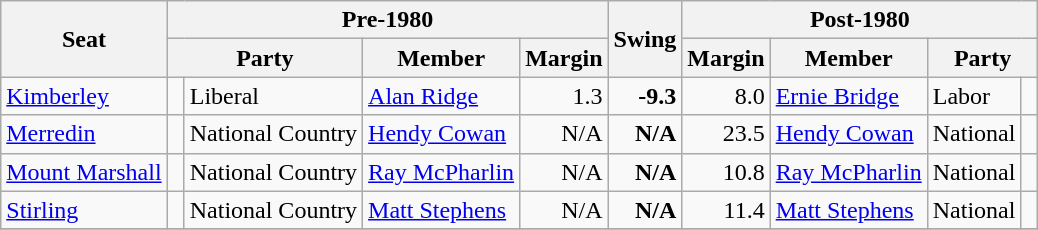<table class="wikitable">
<tr>
<th rowspan="2">Seat</th>
<th colspan="4">Pre-1980</th>
<th rowspan="2">Swing</th>
<th colspan="4">Post-1980</th>
</tr>
<tr>
<th colspan="2">Party</th>
<th>Member</th>
<th>Margin</th>
<th>Margin</th>
<th>Member</th>
<th colspan="2">Party</th>
</tr>
<tr>
<td><a href='#'>Kimberley</a></td>
<td> </td>
<td>Liberal</td>
<td><a href='#'>Alan Ridge</a></td>
<td style="text-align:right;">1.3</td>
<td style="text-align:right;"><strong>-9.3</strong></td>
<td style="text-align:right;">8.0</td>
<td><a href='#'>Ernie Bridge</a></td>
<td>Labor</td>
<td> </td>
</tr>
<tr>
<td><a href='#'>Merredin</a></td>
<td> </td>
<td>National Country</td>
<td><a href='#'>Hendy Cowan</a></td>
<td style="text-align:right;">N/A</td>
<td style="text-align:right;"><strong>N/A</strong></td>
<td style="text-align:right;">23.5</td>
<td><a href='#'>Hendy Cowan</a></td>
<td>National</td>
<td> </td>
</tr>
<tr>
<td><a href='#'>Mount Marshall</a></td>
<td> </td>
<td>National Country</td>
<td><a href='#'>Ray McPharlin</a></td>
<td style="text-align:right;">N/A</td>
<td style="text-align:right;"><strong>N/A</strong></td>
<td style="text-align:right;">10.8</td>
<td><a href='#'>Ray McPharlin</a></td>
<td>National</td>
<td> </td>
</tr>
<tr>
<td><a href='#'>Stirling</a></td>
<td> </td>
<td>National Country</td>
<td><a href='#'>Matt Stephens</a></td>
<td style="text-align:right;">N/A</td>
<td style="text-align:right;"><strong>N/A</strong></td>
<td style="text-align:right;">11.4</td>
<td><a href='#'>Matt Stephens</a></td>
<td>National</td>
<td> </td>
</tr>
<tr>
</tr>
</table>
